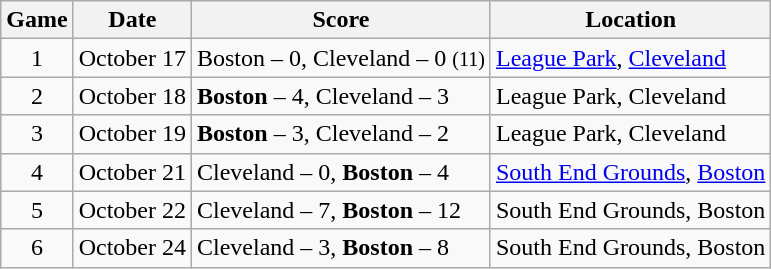<table class="wikitable">
<tr style="text-align:center; background:#f2f2f2;">
<th>Game</th>
<th>Date</th>
<th>Score</th>
<th>Location</th>
</tr>
<tr>
<td align=center>1</td>
<td>October 17</td>
<td>Boston – 0, Cleveland – 0 <small>(11)</small></td>
<td><a href='#'>League Park</a>, <a href='#'>Cleveland</a></td>
</tr>
<tr>
<td align=center>2</td>
<td>October 18</td>
<td><strong>Boston</strong> – 4, Cleveland – 3</td>
<td>League Park, Cleveland</td>
</tr>
<tr>
<td align=center>3</td>
<td>October 19</td>
<td><strong>Boston</strong> – 3, Cleveland – 2</td>
<td>League Park, Cleveland</td>
</tr>
<tr>
<td align=center>4</td>
<td>October 21</td>
<td>Cleveland – 0, <strong>Boston</strong> – 4</td>
<td><a href='#'>South End Grounds</a>, <a href='#'>Boston</a></td>
</tr>
<tr>
<td align=center>5</td>
<td>October 22</td>
<td>Cleveland – 7, <strong>Boston</strong> – 12</td>
<td>South End Grounds, Boston</td>
</tr>
<tr>
<td align=center>6</td>
<td>October 24</td>
<td>Cleveland – 3, <strong>Boston</strong> – 8</td>
<td>South End Grounds, Boston</td>
</tr>
</table>
